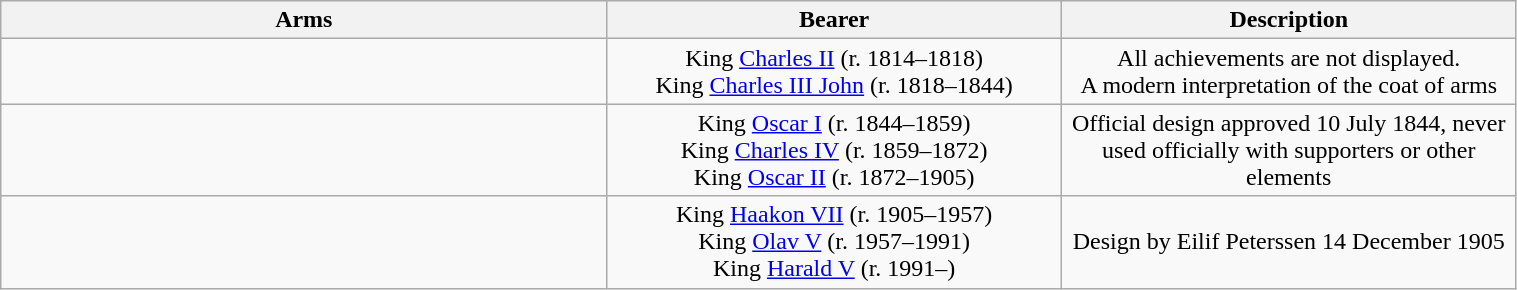<table class="wikitable" style="width:80%;text-align:center;">
<tr>
<th style="width:40%;">Arms</th>
<th style="width:30%;">Bearer</th>
<th style="width:30%;">Description</th>
</tr>
<tr>
<td></td>
<td>King <a href='#'>Charles II</a> (r. 1814–1818)<br>King <a href='#'>Charles III John</a> (r. 1818–1844)</td>
<td>All achievements are not displayed.<br>A modern interpretation of the coat of arms</td>
</tr>
<tr>
<td></td>
<td>King <a href='#'>Oscar I</a> (r. 1844–1859)<br>King <a href='#'>Charles IV</a> (r. 1859–1872)<br>King <a href='#'>Oscar II</a> (r. 1872–1905)</td>
<td>Official design approved 10 July 1844, never used officially with supporters or other elements</td>
</tr>
<tr>
<td> </td>
<td>King <a href='#'>Haakon VII</a> (r. 1905–1957)<br>King <a href='#'>Olav V</a> (r. 1957–1991)<br>King <a href='#'>Harald V</a> (r. 1991–)</td>
<td>Design by Eilif Peterssen 14 December 1905</td>
</tr>
</table>
